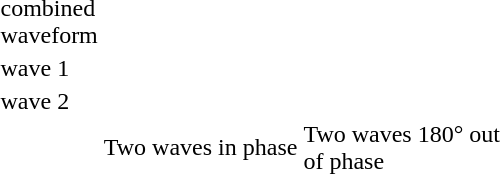<table>
<tr style="border-bottom: solid thin black">
<td>combined<br> waveform</td>
<td colspan="2" rowspan="3"></td>
</tr>
<tr style="border-bottom: solid thin black">
<td>wave 1</td>
</tr>
<tr>
<td>wave 2</td>
</tr>
<tr>
<td></td>
<td>Two waves in phase</td>
<td>Two waves 180° out <br>of phase</td>
</tr>
</table>
